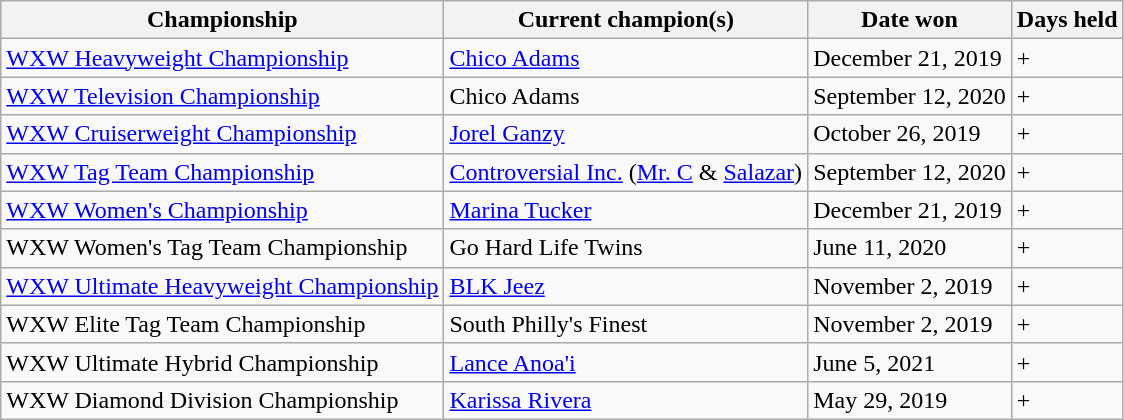<table class="wikitable">
<tr>
<th><strong>Championship</strong></th>
<th><strong>Current champion(s)</strong></th>
<th><strong>Date won</strong></th>
<th><strong>Days held</strong></th>
</tr>
<tr>
<td><a href='#'>WXW Heavyweight Championship</a></td>
<td><a href='#'>Chico Adams</a></td>
<td>December 21, 2019</td>
<td>+</td>
</tr>
<tr>
<td><a href='#'>WXW Television Championship</a></td>
<td>Chico Adams</td>
<td>September 12, 2020</td>
<td>+</td>
</tr>
<tr>
<td><a href='#'>WXW Cruiserweight Championship</a></td>
<td><a href='#'>Jorel Ganzy</a></td>
<td>October 26, 2019</td>
<td>+</td>
</tr>
<tr>
<td><a href='#'>WXW Tag Team Championship</a></td>
<td><a href='#'>Controversial Inc.</a> (<a href='#'>Mr. C</a> & <a href='#'>Salazar</a>)</td>
<td>September 12, 2020</td>
<td>+</td>
</tr>
<tr>
<td><a href='#'>WXW Women's Championship</a></td>
<td><a href='#'>Marina Tucker</a></td>
<td>December 21, 2019</td>
<td>+</td>
</tr>
<tr>
<td>WXW Women's Tag Team Championship</td>
<td>Go Hard Life Twins<br> </td>
<td>June 11, 2020</td>
<td>+</td>
</tr>
<tr>
<td><a href='#'>WXW Ultimate Heavyweight Championship</a></td>
<td><a href='#'>BLK Jeez</a></td>
<td>November 2, 2019</td>
<td>+</td>
</tr>
<tr>
<td>WXW Elite Tag Team Championship</td>
<td>South Philly's Finest<br> </td>
<td>November 2, 2019</td>
<td>+</td>
</tr>
<tr>
<td>WXW Ultimate Hybrid Championship</td>
<td><a href='#'>Lance Anoa'i</a></td>
<td>June 5, 2021</td>
<td>+</td>
</tr>
<tr>
<td>WXW Diamond Division Championship</td>
<td><a href='#'>Karissa Rivera</a></td>
<td>May 29, 2019</td>
<td>+</td>
</tr>
</table>
